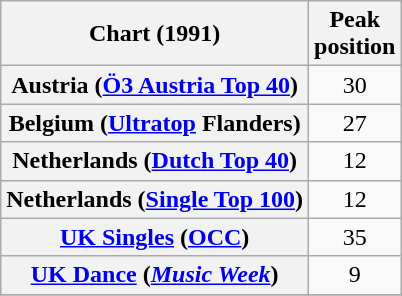<table class="wikitable sortable plainrowheaders" style="text-align:center">
<tr>
<th scope="col">Chart (1991)</th>
<th scope="col">Peak<br>position</th>
</tr>
<tr>
<th scope="row">Austria (<a href='#'>Ö3 Austria Top 40</a>)</th>
<td>30</td>
</tr>
<tr>
<th scope="row">Belgium (<a href='#'>Ultratop</a> Flanders)</th>
<td>27</td>
</tr>
<tr>
<th scope="row">Netherlands (<a href='#'>Dutch Top 40</a>)</th>
<td>12</td>
</tr>
<tr>
<th scope="row">Netherlands (<a href='#'>Single Top 100</a>)</th>
<td>12</td>
</tr>
<tr>
<th scope="row"><a href='#'>UK Singles</a> (<a href='#'>OCC</a>)</th>
<td>35</td>
</tr>
<tr>
<th scope="row"><a href='#'>UK Dance</a> (<em><a href='#'>Music Week</a></em>)</th>
<td>9</td>
</tr>
<tr>
</tr>
</table>
